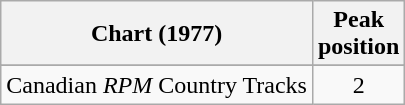<table class="wikitable sortable">
<tr>
<th align="left">Chart (1977)</th>
<th align="center">Peak<br>position</th>
</tr>
<tr>
</tr>
<tr>
<td align="left">Canadian <em>RPM</em> Country Tracks</td>
<td align="center">2</td>
</tr>
</table>
